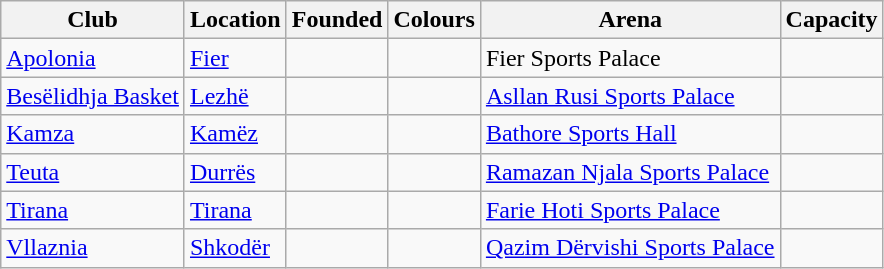<table class="wikitable sortable">
<tr>
<th scope="col">Club</th>
<th scope="col">Location</th>
<th scope="col">Founded</th>
<th scope="col">Colours</th>
<th scope="col">Arena</th>
<th scope="col">Capacity</th>
</tr>
<tr bgcolor=>
<td><a href='#'>Apolonia</a></td>
<td><a href='#'>Fier</a></td>
<td></td>
<td></td>
<td>Fier Sports Palace</td>
<td></td>
</tr>
<tr bgcolor=>
<td><a href='#'>Besëlidhja Basket</a></td>
<td><a href='#'>Lezhë</a></td>
<td></td>
<td></td>
<td><a href='#'>Asllan Rusi Sports Palace</a></td>
<td></td>
</tr>
<tr bgcolor=>
<td><a href='#'>Kamza</a></td>
<td><a href='#'>Kamëz</a></td>
<td></td>
<td></td>
<td><a href='#'>Bathore Sports Hall</a></td>
<td></td>
</tr>
<tr bgcolor=>
<td><a href='#'>Teuta</a></td>
<td><a href='#'>Durrës</a></td>
<td></td>
<td></td>
<td><a href='#'>Ramazan Njala Sports Palace</a></td>
<td></td>
</tr>
<tr bgcolor=>
<td><a href='#'>Tirana</a></td>
<td><a href='#'>Tirana</a></td>
<td></td>
<td></td>
<td><a href='#'>Farie Hoti Sports Palace</a></td>
<td></td>
</tr>
<tr bgcolor=>
<td><a href='#'>Vllaznia</a></td>
<td><a href='#'>Shkodër</a></td>
<td></td>
<td></td>
<td><a href='#'>Qazim Dërvishi Sports Palace</a></td>
<td></td>
</tr>
</table>
